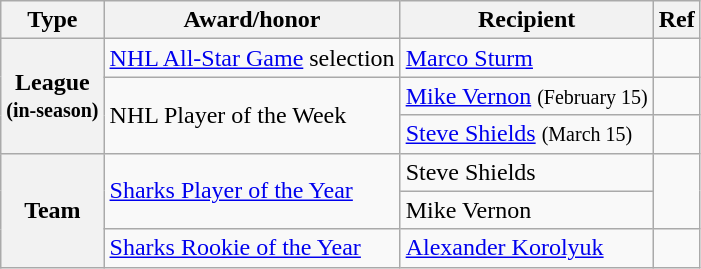<table class="wikitable">
<tr>
<th scope="col">Type</th>
<th scope="col">Award/honor</th>
<th scope="col">Recipient</th>
<th scope="col">Ref</th>
</tr>
<tr>
<th scope="row" rowspan="3">League<br><small>(in-season)</small></th>
<td><a href='#'>NHL All-Star Game</a> selection</td>
<td><a href='#'>Marco Sturm</a></td>
<td></td>
</tr>
<tr>
<td rowspan="2">NHL Player of the Week</td>
<td><a href='#'>Mike Vernon</a> <small>(February 15)</small></td>
<td></td>
</tr>
<tr>
<td><a href='#'>Steve Shields</a> <small>(March 15)</small></td>
<td></td>
</tr>
<tr>
<th scope="row" rowspan="3">Team</th>
<td rowspan="2"><a href='#'>Sharks Player of the Year</a></td>
<td>Steve Shields</td>
<td rowspan="2"></td>
</tr>
<tr>
<td>Mike Vernon</td>
</tr>
<tr>
<td><a href='#'>Sharks Rookie of the Year</a></td>
<td><a href='#'>Alexander Korolyuk</a></td>
<td></td>
</tr>
</table>
